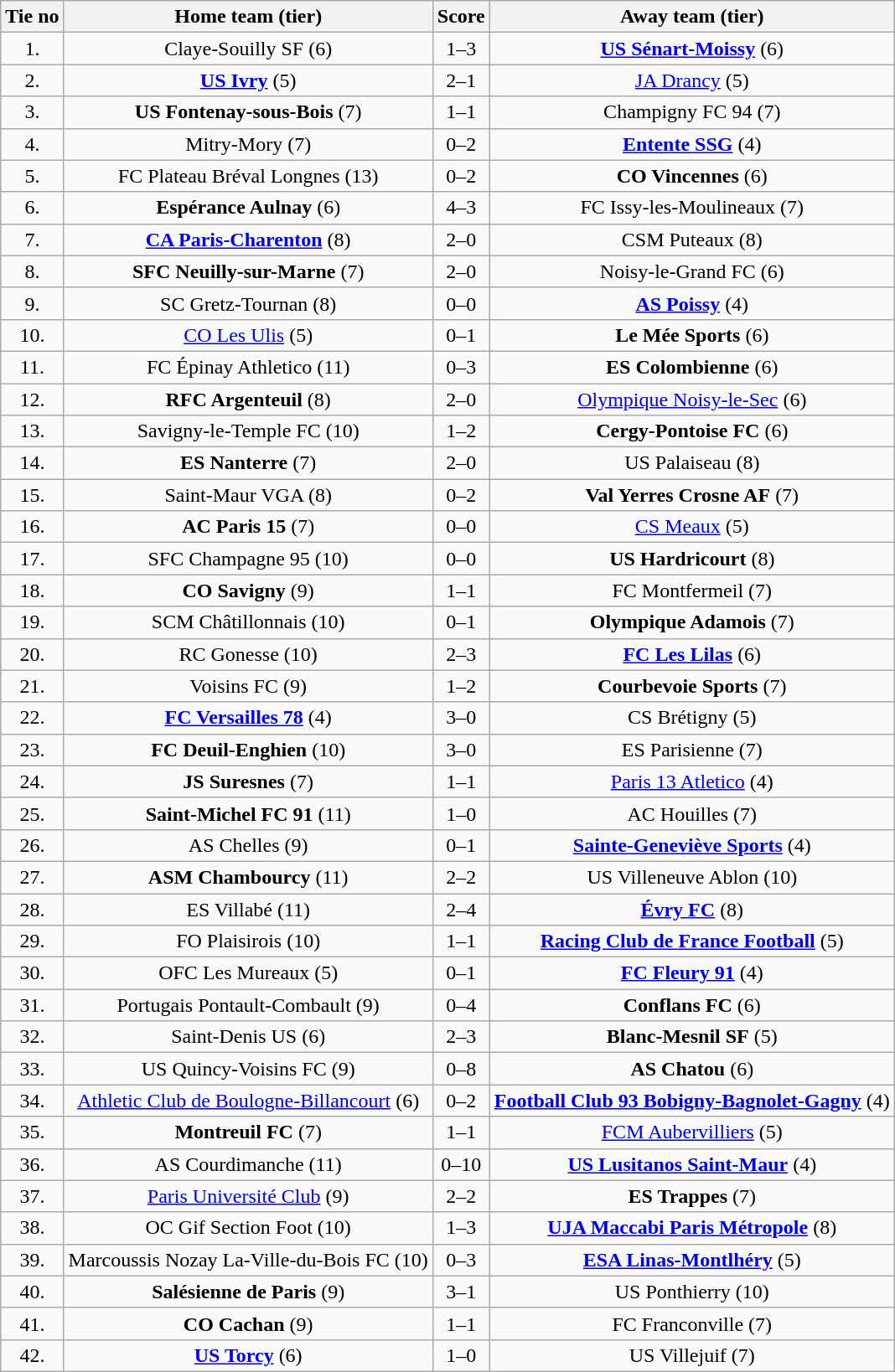<table class="wikitable" style="text-align: center">
<tr>
<th>Tie no</th>
<th>Home team (tier)</th>
<th>Score</th>
<th>Away team (tier)</th>
</tr>
<tr>
<td>1.</td>
<td>Claye-Souilly SF (6)</td>
<td>1–3</td>
<td><strong><a href='#'>US Sénart-Moissy</a></strong> (6)</td>
</tr>
<tr>
<td>2.</td>
<td><strong><a href='#'>US Ivry</a></strong> (5)</td>
<td>2–1</td>
<td><a href='#'>JA Drancy</a> (5)</td>
</tr>
<tr>
<td>3.</td>
<td><strong>US Fontenay-sous-Bois</strong> (7)</td>
<td>1–1 </td>
<td>Champigny FC 94 (7)</td>
</tr>
<tr>
<td>4.</td>
<td>Mitry-Mory (7)</td>
<td>0–2</td>
<td><strong><a href='#'>Entente SSG</a></strong> (4)</td>
</tr>
<tr>
<td>5.</td>
<td>FC Plateau Bréval Longnes (13)</td>
<td>0–2</td>
<td><strong>CO Vincennes</strong> (6)</td>
</tr>
<tr>
<td>6.</td>
<td><strong>Espérance Aulnay</strong> (6)</td>
<td>4–3</td>
<td>FC Issy-les-Moulineaux (7)</td>
</tr>
<tr>
<td>7.</td>
<td><strong><a href='#'>CA Paris-Charenton</a></strong> (8)</td>
<td>2–0</td>
<td>CSM Puteaux (8)</td>
</tr>
<tr>
<td>8.</td>
<td><strong>SFC Neuilly-sur-Marne</strong> (7)</td>
<td>2–0</td>
<td>Noisy-le-Grand FC (6)</td>
</tr>
<tr>
<td>9.</td>
<td>SC Gretz-Tournan (8)</td>
<td>0–0 </td>
<td><strong><a href='#'>AS Poissy</a></strong> (4)</td>
</tr>
<tr>
<td>10.</td>
<td><a href='#'>CO Les Ulis</a> (5)</td>
<td>0–1</td>
<td><strong>Le Mée Sports</strong> (6)</td>
</tr>
<tr>
<td>11.</td>
<td>FC Épinay Athletico (11)</td>
<td>0–3</td>
<td><strong>ES Colombienne</strong> (6)</td>
</tr>
<tr>
<td>12.</td>
<td><strong>RFC Argenteuil</strong> (8)</td>
<td>2–0</td>
<td><a href='#'>Olympique Noisy-le-Sec</a> (6)</td>
</tr>
<tr>
<td>13.</td>
<td>Savigny-le-Temple FC (10)</td>
<td>1–2</td>
<td><strong>Cergy-Pontoise FC</strong> (6)</td>
</tr>
<tr>
<td>14.</td>
<td><strong>ES Nanterre</strong> (7)</td>
<td>2–0</td>
<td>US Palaiseau (8)</td>
</tr>
<tr>
<td>15.</td>
<td>Saint-Maur VGA (8)</td>
<td>0–2</td>
<td><strong>Val Yerres Crosne AF</strong> (7)</td>
</tr>
<tr>
<td>16.</td>
<td><strong>AC Paris 15</strong> (7)</td>
<td>0–0 </td>
<td><a href='#'>CS Meaux</a> (5)</td>
</tr>
<tr>
<td>17.</td>
<td>SFC Champagne 95 (10)</td>
<td>0–0 </td>
<td><strong>US Hardricourt</strong> (8)</td>
</tr>
<tr>
<td>18.</td>
<td><strong>CO Savigny</strong> (9)</td>
<td>1–1 </td>
<td>FC Montfermeil (7)</td>
</tr>
<tr>
<td>19.</td>
<td>SCM Châtillonnais (10)</td>
<td>0–1</td>
<td><strong>Olympique Adamois</strong> (7)</td>
</tr>
<tr>
<td>20.</td>
<td>RC Gonesse (10)</td>
<td>2–3</td>
<td><strong><a href='#'>FC Les Lilas</a></strong> (6)</td>
</tr>
<tr>
<td>21.</td>
<td>Voisins FC (9)</td>
<td>1–2</td>
<td><strong>Courbevoie Sports</strong> (7)</td>
</tr>
<tr>
<td>22.</td>
<td><strong><a href='#'>FC Versailles 78</a></strong> (4)</td>
<td>3–0</td>
<td>CS Brétigny (5)</td>
</tr>
<tr>
<td>23.</td>
<td><strong>FC Deuil-Enghien</strong> (10)</td>
<td>3–0</td>
<td>ES Parisienne (7)</td>
</tr>
<tr>
<td>24.</td>
<td><strong>JS Suresnes</strong> (7)</td>
<td>1–1 </td>
<td><a href='#'>Paris 13 Atletico</a> (4)</td>
</tr>
<tr>
<td>25.</td>
<td><strong>Saint-Michel FC 91</strong> (11)</td>
<td>1–0</td>
<td>AC Houilles (7)</td>
</tr>
<tr>
<td>26.</td>
<td>AS Chelles (9)</td>
<td>0–1</td>
<td><strong><a href='#'>Sainte-Geneviève Sports</a></strong> (4)</td>
</tr>
<tr>
<td>27.</td>
<td><strong>ASM Chambourcy</strong> (11)</td>
<td>2–2 </td>
<td>US Villeneuve Ablon (10)</td>
</tr>
<tr>
<td>28.</td>
<td>ES Villabé (11)</td>
<td>2–4</td>
<td><strong><a href='#'>Évry FC</a></strong> (8)</td>
</tr>
<tr>
<td>29.</td>
<td>FO Plaisirois (10)</td>
<td>1–1 </td>
<td><strong><a href='#'>Racing Club de France Football</a></strong> (5)</td>
</tr>
<tr>
<td>30.</td>
<td>OFC Les Mureaux (5)</td>
<td>0–1</td>
<td><strong><a href='#'>FC Fleury 91</a></strong> (4)</td>
</tr>
<tr>
<td>31.</td>
<td>Portugais Pontault-Combault (9)</td>
<td>0–4</td>
<td><strong>Conflans FC</strong> (6)</td>
</tr>
<tr>
<td>32.</td>
<td>Saint-Denis US (6)</td>
<td>2–3</td>
<td><strong>Blanc-Mesnil SF</strong> (5)</td>
</tr>
<tr>
<td>33.</td>
<td>US Quincy-Voisins FC (9)</td>
<td>0–8</td>
<td><strong>AS Chatou</strong> (6)</td>
</tr>
<tr>
<td>34.</td>
<td><a href='#'>Athletic Club de Boulogne-Billancourt</a> (6)</td>
<td>0–2</td>
<td><strong><a href='#'>Football Club 93 Bobigny-Bagnolet-Gagny</a></strong> (4)</td>
</tr>
<tr>
<td>35.</td>
<td><strong>Montreuil FC</strong> (7)</td>
<td>1–1 </td>
<td><a href='#'>FCM Aubervilliers</a> (5)</td>
</tr>
<tr>
<td>36.</td>
<td>AS Courdimanche (11)</td>
<td>0–10</td>
<td><strong><a href='#'>US Lusitanos Saint-Maur</a></strong> (4)</td>
</tr>
<tr>
<td>37.</td>
<td><a href='#'>Paris Université Club</a> (9)</td>
<td>2–2 </td>
<td><strong>ES Trappes</strong> (7)</td>
</tr>
<tr>
<td>38.</td>
<td>OC Gif Section Foot (10)</td>
<td>1–3</td>
<td><strong><a href='#'>UJA Maccabi Paris Métropole</a></strong> (8)</td>
</tr>
<tr>
<td>39.</td>
<td>Marcoussis Nozay La-Ville-du-Bois FC (10)</td>
<td>0–3</td>
<td><strong><a href='#'>ESA Linas-Montlhéry</a></strong> (5)</td>
</tr>
<tr>
<td>40.</td>
<td><strong>Salésienne de Paris</strong> (9)</td>
<td>3–1</td>
<td>US Ponthierry (10)</td>
</tr>
<tr>
<td>41.</td>
<td><strong>CO Cachan</strong> (9)</td>
<td>1–1 </td>
<td>FC Franconville (7)</td>
</tr>
<tr>
<td>42.</td>
<td><strong><a href='#'>US Torcy</a></strong> (6)</td>
<td>1–0</td>
<td>US Villejuif (7)</td>
</tr>
</table>
